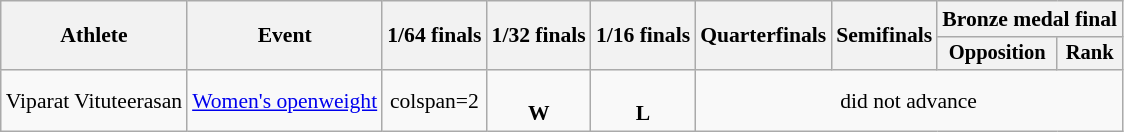<table class="wikitable" style="font-size:90%">
<tr>
<th rowspan=2>Athlete</th>
<th rowspan=2>Event</th>
<th rowspan=2>1/64 finals</th>
<th rowspan=2>1/32 finals</th>
<th rowspan=2>1/16 finals</th>
<th rowspan=2>Quarterfinals</th>
<th rowspan=2>Semifinals</th>
<th colspan=2>Bronze medal final</th>
</tr>
<tr style="font-size:95%">
<th>Opposition</th>
<th>Rank</th>
</tr>
<tr align=center>
<td align=left>Viparat Vituteerasan</td>
<td align=left rowspan=2><a href='#'>Women's openweight</a></td>
<td>colspan=2 </td>
<td><br> <strong>W</strong></td>
<td><br> <strong>L</strong></td>
<td colspan=4>did not advance</td>
</tr>
</table>
